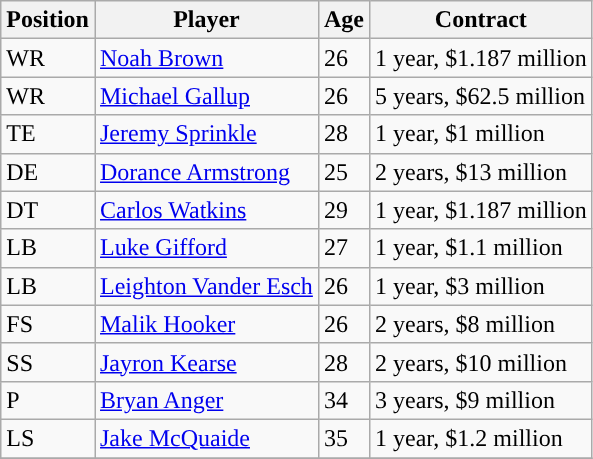<table class="wikitable">
<tr>
<th>Position</th>
<th>Player</th>
<th>Age</th>
<th>Contract</th>
</tr>
<tr>
<td>WR</td>
<td><a href='#'>Noah Brown</a></td>
<td>26</td>
<td>1 year, $1.187 million</td>
</tr>
<tr>
<td>WR</td>
<td><a href='#'>Michael Gallup</a></td>
<td>26</td>
<td>5 years, $62.5 million</td>
</tr>
<tr>
<td>TE</td>
<td><a href='#'>Jeremy Sprinkle</a></td>
<td>28</td>
<td>1 year, $1 million</td>
</tr>
<tr>
<td>DE</td>
<td><a href='#'>Dorance Armstrong</a></td>
<td>25</td>
<td>2 years, $13 million</td>
</tr>
<tr>
<td>DT</td>
<td><a href='#'>Carlos Watkins</a></td>
<td>29</td>
<td>1 year, $1.187 million</td>
</tr>
<tr>
<td>LB</td>
<td><a href='#'>Luke Gifford</a></td>
<td>27</td>
<td>1 year, $1.1 million</td>
</tr>
<tr>
<td>LB</td>
<td><a href='#'>Leighton Vander Esch</a></td>
<td>26</td>
<td>1 year, $3 million</td>
</tr>
<tr>
<td>FS</td>
<td><a href='#'>Malik Hooker</a></td>
<td>26</td>
<td>2 years, $8 million</td>
</tr>
<tr>
<td>SS</td>
<td><a href='#'>Jayron Kearse</a></td>
<td>28</td>
<td>2 years, $10 million</td>
</tr>
<tr>
<td>P</td>
<td><a href='#'>Bryan Anger</a></td>
<td>34</td>
<td>3 years, $9 million</td>
</tr>
<tr>
<td>LS</td>
<td><a href='#'>Jake McQuaide</a></td>
<td>35</td>
<td>1 year, $1.2 million</td>
</tr>
<tr>
</tr>
</table>
